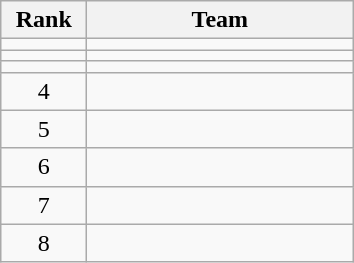<table class="wikitable" style="text-align: center">
<tr>
<th width=50>Rank</th>
<th width=170>Team</th>
</tr>
<tr>
<td></td>
<td align=left></td>
</tr>
<tr>
<td></td>
<td align=left></td>
</tr>
<tr>
<td></td>
<td align=left></td>
</tr>
<tr>
<td>4</td>
<td align=left></td>
</tr>
<tr>
<td>5</td>
<td align=left></td>
</tr>
<tr>
<td>6</td>
<td align=left></td>
</tr>
<tr>
<td>7</td>
<td align=left></td>
</tr>
<tr>
<td>8</td>
<td align=left></td>
</tr>
</table>
